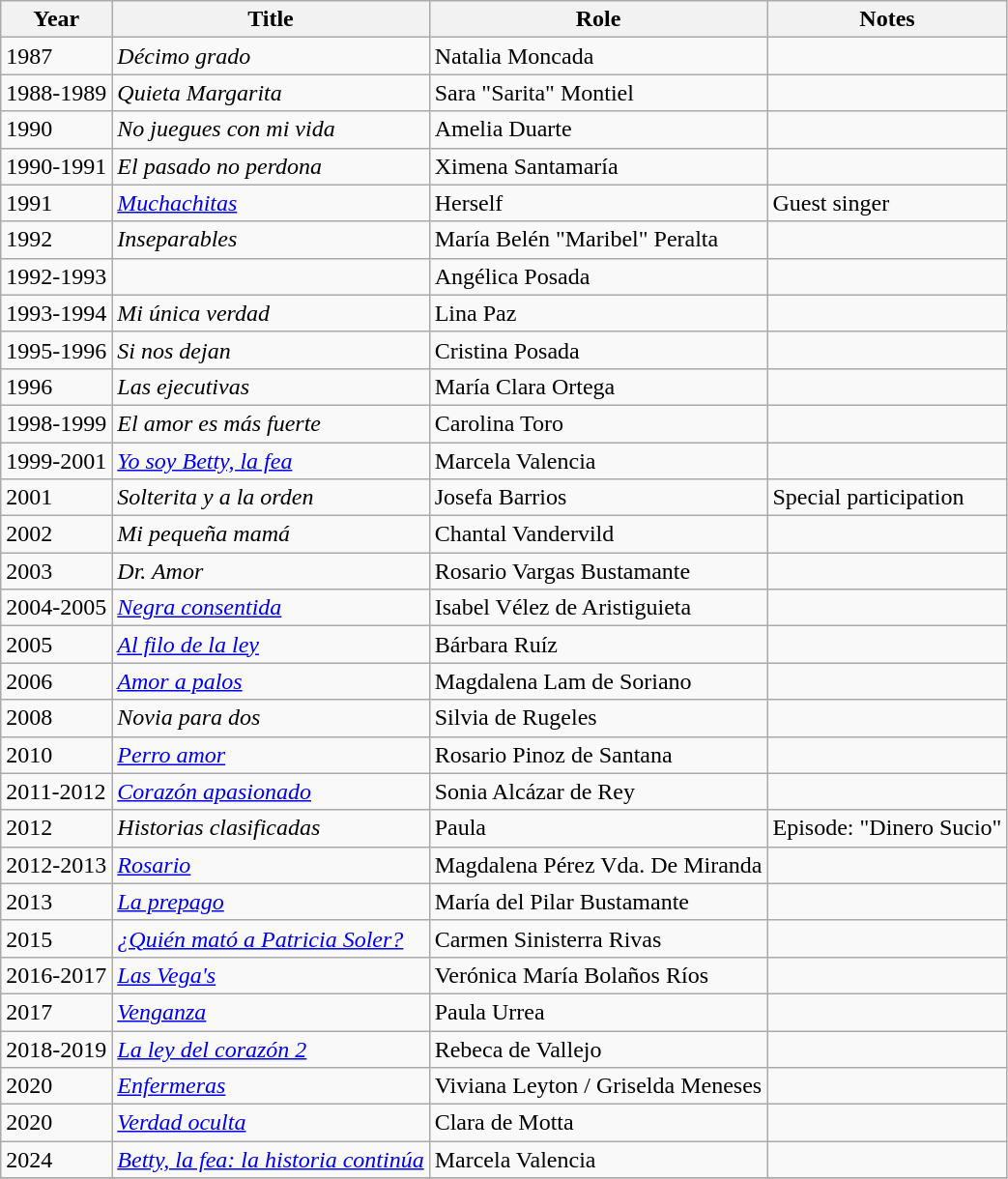<table class="wikitable">
<tr>
<th><strong>Year</strong></th>
<th><strong>Title</strong></th>
<th><strong>Role</strong></th>
<th><strong>Notes</strong></th>
</tr>
<tr>
<td>1987</td>
<td><em> Décimo grado </em></td>
<td>Natalia Moncada</td>
<td></td>
</tr>
<tr>
<td>1988-1989</td>
<td><em>Quieta Margarita</em></td>
<td>Sara "Sarita" Montiel</td>
<td></td>
</tr>
<tr>
<td>1990</td>
<td><em>No juegues con mi vida</em></td>
<td>Amelia Duarte</td>
<td></td>
</tr>
<tr>
<td>1990-1991</td>
<td><em>El pasado no perdona</em></td>
<td>Ximena Santamaría</td>
<td></td>
</tr>
<tr>
<td>1991</td>
<td><em><a href='#'>Muchachitas</a></em></td>
<td>Herself</td>
<td>Guest singer</td>
</tr>
<tr>
<td>1992</td>
<td><em>Inseparables</em></td>
<td>María Belén "Maribel" Peralta</td>
<td></td>
</tr>
<tr>
<td>1992-1993</td>
<td><em></em></td>
<td>Angélica Posada</td>
<td></td>
</tr>
<tr>
<td>1993-1994</td>
<td><em>Mi única verdad</em></td>
<td>Lina Paz</td>
<td></td>
</tr>
<tr>
<td>1995-1996</td>
<td><em>Si nos dejan</em></td>
<td>Cristina Posada</td>
<td></td>
</tr>
<tr>
<td>1996</td>
<td><em>Las ejecutivas</em></td>
<td>María Clara Ortega</td>
<td></td>
</tr>
<tr>
<td>1998-1999</td>
<td><em>El amor es más fuerte</em></td>
<td>Carolina Toro</td>
<td></td>
</tr>
<tr>
<td>1999-2001</td>
<td><em><a href='#'>Yo soy Betty, la fea</a></em></td>
<td>Marcela Valencia</td>
<td></td>
</tr>
<tr>
<td>2001</td>
<td><em>Solterita y a la orden</em></td>
<td>Josefa Barrios</td>
<td>Special participation</td>
</tr>
<tr>
<td>2002</td>
<td><em>Mi pequeña mamá</em></td>
<td>Chantal Vandervild</td>
<td></td>
</tr>
<tr>
<td>2003</td>
<td><em>Dr. Amor</em></td>
<td>Rosario Vargas Bustamante</td>
<td></td>
</tr>
<tr>
<td>2004-2005</td>
<td><em><a href='#'>Negra consentida</a></em></td>
<td>Isabel Vélez de Aristiguieta</td>
<td></td>
</tr>
<tr>
<td>2005</td>
<td><em><a href='#'>Al filo de la ley</a></em></td>
<td>Bárbara Ruíz</td>
<td></td>
</tr>
<tr>
<td>2006</td>
<td><em><a href='#'>Amor a palos</a></em></td>
<td>Magdalena Lam de Soriano</td>
<td></td>
</tr>
<tr>
<td>2008</td>
<td><em>Novia para dos</em></td>
<td>Silvia de Rugeles</td>
<td></td>
</tr>
<tr>
<td>2010</td>
<td><a href='#'><em>Perro amor</em></a></td>
<td>Rosario Pinoz de Santana</td>
<td></td>
</tr>
<tr>
<td>2011-2012</td>
<td><em><a href='#'>Corazón apasionado</a></em></td>
<td>Sonia Alcázar de Rey</td>
<td></td>
</tr>
<tr>
<td>2012</td>
<td><em>Historias clasificadas</em></td>
<td>Paula</td>
<td>Episode: "Dinero Sucio"</td>
</tr>
<tr>
<td>2012-2013</td>
<td><em><a href='#'>Rosario</a></em></td>
<td>Magdalena Pérez Vda. De Miranda</td>
<td></td>
</tr>
<tr>
<td>2013</td>
<td><em><a href='#'>La prepago</a></em></td>
<td>María del Pilar Bustamante</td>
<td></td>
</tr>
<tr>
<td>2015</td>
<td><em><a href='#'>¿Quién mató a Patricia Soler?</a></em></td>
<td>Carmen Sinisterra Rivas</td>
<td></td>
</tr>
<tr>
<td>2016-2017</td>
<td><a href='#'><em>Las Vega's</em></a></td>
<td>Verónica María Bolaños Ríos</td>
<td></td>
</tr>
<tr>
<td>2017</td>
<td><a href='#'><em>Venganza</em></a></td>
<td>Paula Urrea</td>
<td></td>
</tr>
<tr>
<td>2018-2019</td>
<td><a href='#'><em>La ley del corazón 2</em></a></td>
<td>Rebeca de Vallejo</td>
<td></td>
</tr>
<tr>
<td>2020</td>
<td><a href='#'><em>Enfermeras</em></a></td>
<td>Viviana Leyton / Griselda Meneses</td>
<td></td>
</tr>
<tr>
<td>2020</td>
<td><em><a href='#'>Verdad oculta</a></em></td>
<td>Clara de Motta</td>
<td></td>
</tr>
<tr>
<td>2024</td>
<td><em><a href='#'>Betty, la fea: la historia continúa</a></em></td>
<td>Marcela Valencia</td>
<td></td>
</tr>
<tr>
</tr>
</table>
